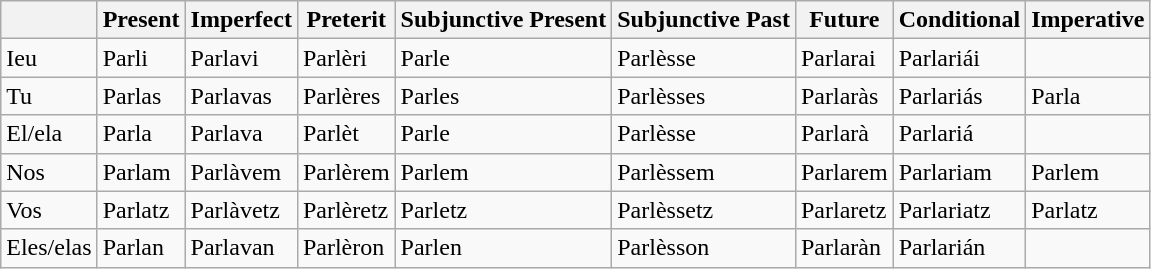<table class = "wikitable">
<tr>
<th></th>
<th>Present</th>
<th>Imperfect</th>
<th>Preterit</th>
<th>Subjunctive Present</th>
<th>Subjunctive Past</th>
<th>Future</th>
<th>Conditional</th>
<th>Imperative</th>
</tr>
<tr>
<td>Ieu</td>
<td>Parli</td>
<td>Parlavi</td>
<td>Parlèri</td>
<td>Parle</td>
<td>Parlèsse</td>
<td>Parlarai</td>
<td>Parlariái</td>
<td></td>
</tr>
<tr>
<td>Tu</td>
<td>Parlas</td>
<td>Parlavas</td>
<td>Parlères</td>
<td>Parles</td>
<td>Parlèsses</td>
<td>Parlaràs</td>
<td>Parlariás</td>
<td>Parla</td>
</tr>
<tr>
<td>El/ela</td>
<td>Parla</td>
<td>Parlava</td>
<td>Parlèt</td>
<td>Parle</td>
<td>Parlèsse</td>
<td>Parlarà</td>
<td>Parlariá</td>
<td></td>
</tr>
<tr>
<td>Nos</td>
<td>Parlam</td>
<td>Parlàvem</td>
<td>Parlèrem</td>
<td>Parlem</td>
<td>Parlèssem</td>
<td>Parlarem</td>
<td>Parlariam</td>
<td>Parlem</td>
</tr>
<tr>
<td>Vos</td>
<td>Parlatz</td>
<td>Parlàvetz</td>
<td>Parlèretz</td>
<td>Parletz</td>
<td>Parlèssetz</td>
<td>Parlaretz</td>
<td>Parlariatz</td>
<td>Parlatz</td>
</tr>
<tr>
<td>Eles/elas</td>
<td>Parlan</td>
<td>Parlavan</td>
<td>Parlèron</td>
<td>Parlen</td>
<td>Parlèsson</td>
<td>Parlaràn</td>
<td>Parlarián</td>
<td></td>
</tr>
</table>
